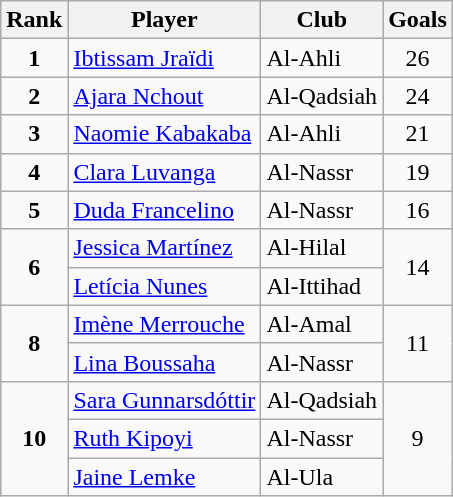<table class="wikitable" style="text-align:center">
<tr>
<th>Rank</th>
<th>Player</th>
<th>Club</th>
<th>Goals</th>
</tr>
<tr>
<td rowspan=1><strong>1</strong></td>
<td align="left"> <a href='#'>Ibtissam Jraïdi</a></td>
<td align="left">Al-Ahli</td>
<td rowspan=1>26</td>
</tr>
<tr>
<td rowspan=1><strong>2</strong></td>
<td align="left"> <a href='#'>Ajara Nchout</a></td>
<td align="left">Al-Qadsiah</td>
<td rowspan=1>24</td>
</tr>
<tr>
<td rowspan=1><strong>3</strong></td>
<td align="left"> <a href='#'>Naomie Kabakaba</a></td>
<td align="left">Al-Ahli</td>
<td rowspan=1>21</td>
</tr>
<tr>
<td rowspan=1><strong>4</strong></td>
<td align="left"> <a href='#'>Clara Luvanga</a></td>
<td align="left">Al-Nassr</td>
<td rowspan=1>19</td>
</tr>
<tr>
<td rowspan=1><strong>5</strong></td>
<td align="left"> <a href='#'>Duda Francelino</a></td>
<td align="left">Al-Nassr</td>
<td rowspan=1>16</td>
</tr>
<tr>
<td rowspan=2><strong>6</strong></td>
<td align="left"> <a href='#'>Jessica Martínez</a></td>
<td align="left">Al-Hilal</td>
<td rowspan=2>14</td>
</tr>
<tr>
<td align="left"> <a href='#'>Letícia Nunes</a></td>
<td align="left">Al-Ittihad</td>
</tr>
<tr>
<td rowspan=2><strong>8</strong></td>
<td align="left"> <a href='#'>Imène Merrouche</a></td>
<td align="left">Al-Amal</td>
<td rowspan=2>11</td>
</tr>
<tr>
<td align="left"> <a href='#'>Lina Boussaha</a></td>
<td align="left">Al-Nassr</td>
</tr>
<tr>
<td rowspan=3><strong>10</strong></td>
<td align="left"> <a href='#'>Sara Gunnarsdóttir</a></td>
<td align="left">Al-Qadsiah</td>
<td rowspan=3>9</td>
</tr>
<tr>
<td align="left"> <a href='#'>Ruth Kipoyi</a></td>
<td align="left">Al-Nassr</td>
</tr>
<tr>
<td align="left"> <a href='#'>Jaine Lemke</a></td>
<td align="left">Al-Ula</td>
</tr>
</table>
